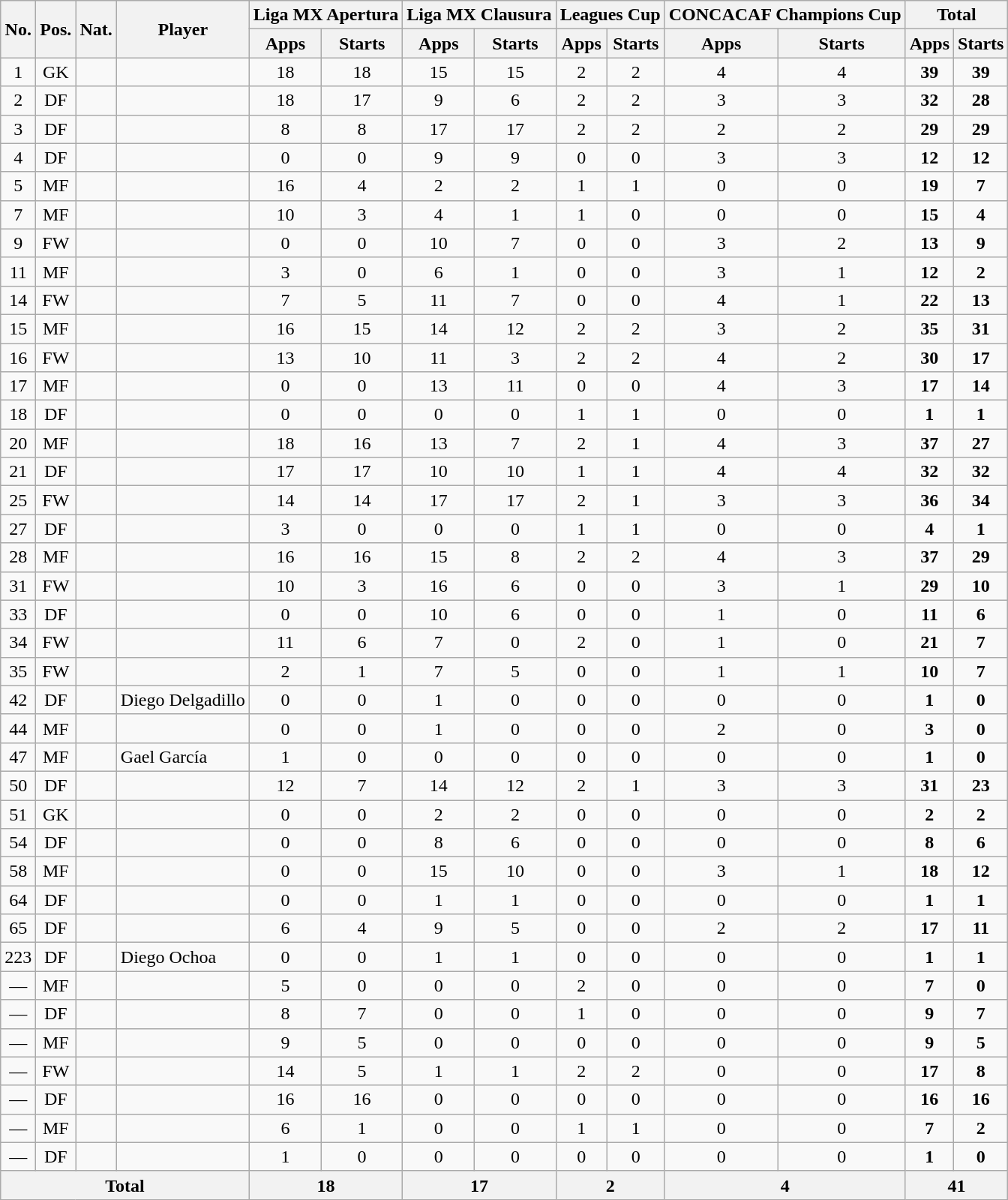<table class="wikitable sortable" style="text-align:center">
<tr>
<th rowspan="2">No.</th>
<th rowspan="2">Pos.</th>
<th rowspan="2">Nat.</th>
<th rowspan="2">Player</th>
<th colspan="2">Liga MX Apertura</th>
<th colspan="2">Liga MX Clausura</th>
<th colspan="2">Leagues Cup</th>
<th colspan="2">CONCACAF Champions Cup</th>
<th colspan="2">Total</th>
</tr>
<tr>
<th>Apps</th>
<th>Starts</th>
<th>Apps</th>
<th>Starts</th>
<th>Apps</th>
<th>Starts</th>
<th>Apps</th>
<th>Starts</th>
<th>Apps</th>
<th>Starts</th>
</tr>
<tr>
<td>1</td>
<td>GK</td>
<td></td>
<td align=left></td>
<td>18</td>
<td>18</td>
<td>15</td>
<td>15</td>
<td>2</td>
<td>2</td>
<td>4</td>
<td>4</td>
<td><strong>39</strong></td>
<td><strong>39</strong></td>
</tr>
<tr>
<td>2</td>
<td>DF</td>
<td></td>
<td align=left></td>
<td>18</td>
<td>17</td>
<td>9</td>
<td>6</td>
<td>2</td>
<td>2</td>
<td>3</td>
<td>3</td>
<td><strong>32</strong></td>
<td><strong>28</strong></td>
</tr>
<tr>
<td>3</td>
<td>DF</td>
<td></td>
<td align=left></td>
<td>8</td>
<td>8</td>
<td>17</td>
<td>17</td>
<td>2</td>
<td>2</td>
<td>2</td>
<td>2</td>
<td><strong>29</strong></td>
<td><strong>29</strong></td>
</tr>
<tr>
<td>4</td>
<td>DF</td>
<td></td>
<td align=left></td>
<td>0</td>
<td>0</td>
<td>9</td>
<td>9</td>
<td>0</td>
<td>0</td>
<td>3</td>
<td>3</td>
<td><strong>12</strong></td>
<td><strong>12</strong></td>
</tr>
<tr>
<td>5</td>
<td>MF</td>
<td></td>
<td align=left></td>
<td>16</td>
<td>4</td>
<td>2</td>
<td>2</td>
<td>1</td>
<td>1</td>
<td>0</td>
<td>0</td>
<td><strong>19</strong></td>
<td><strong>7</strong></td>
</tr>
<tr>
<td>7</td>
<td>MF</td>
<td></td>
<td align=left></td>
<td>10</td>
<td>3</td>
<td>4</td>
<td>1</td>
<td>1</td>
<td>0</td>
<td>0</td>
<td>0</td>
<td><strong>15</strong></td>
<td><strong>4</strong></td>
</tr>
<tr>
<td>9</td>
<td>FW</td>
<td></td>
<td align=left></td>
<td>0</td>
<td>0</td>
<td>10</td>
<td>7</td>
<td>0</td>
<td>0</td>
<td>3</td>
<td>2</td>
<td><strong>13</strong></td>
<td><strong>9</strong></td>
</tr>
<tr>
<td>11</td>
<td>MF</td>
<td></td>
<td align=left></td>
<td>3</td>
<td>0</td>
<td>6</td>
<td>1</td>
<td>0</td>
<td>0</td>
<td>3</td>
<td>1</td>
<td><strong>12</strong></td>
<td><strong>2</strong></td>
</tr>
<tr>
<td>14</td>
<td>FW</td>
<td></td>
<td align=left></td>
<td>7</td>
<td>5</td>
<td>11</td>
<td>7</td>
<td>0</td>
<td>0</td>
<td>4</td>
<td>1</td>
<td><strong>22</strong></td>
<td><strong>13</strong></td>
</tr>
<tr>
<td>15</td>
<td>MF</td>
<td></td>
<td align=left></td>
<td>16</td>
<td>15</td>
<td>14</td>
<td>12</td>
<td>2</td>
<td>2</td>
<td>3</td>
<td>2</td>
<td><strong>35</strong></td>
<td><strong>31</strong></td>
</tr>
<tr>
<td>16</td>
<td>FW</td>
<td></td>
<td align=left></td>
<td>13</td>
<td>10</td>
<td>11</td>
<td>3</td>
<td>2</td>
<td>2</td>
<td>4</td>
<td>2</td>
<td><strong>30</strong></td>
<td><strong>17</strong></td>
</tr>
<tr>
<td>17</td>
<td>MF</td>
<td></td>
<td align=left></td>
<td>0</td>
<td>0</td>
<td>13</td>
<td>11</td>
<td>0</td>
<td>0</td>
<td>4</td>
<td>3</td>
<td><strong>17</strong></td>
<td><strong>14</strong></td>
</tr>
<tr>
<td>18</td>
<td>DF</td>
<td></td>
<td align=left></td>
<td>0</td>
<td>0</td>
<td>0</td>
<td>0</td>
<td>1</td>
<td>1</td>
<td>0</td>
<td>0</td>
<td><strong>1</strong></td>
<td><strong>1</strong></td>
</tr>
<tr>
<td>20</td>
<td>MF</td>
<td></td>
<td align=left></td>
<td>18</td>
<td>16</td>
<td>13</td>
<td>7</td>
<td>2</td>
<td>1</td>
<td>4</td>
<td>3</td>
<td><strong>37</strong></td>
<td><strong>27</strong></td>
</tr>
<tr>
<td>21</td>
<td>DF</td>
<td></td>
<td align=left></td>
<td>17</td>
<td>17</td>
<td>10</td>
<td>10</td>
<td>1</td>
<td>1</td>
<td>4</td>
<td>4</td>
<td><strong>32</strong></td>
<td><strong>32</strong></td>
</tr>
<tr>
<td>25</td>
<td>FW</td>
<td></td>
<td align=left></td>
<td>14</td>
<td>14</td>
<td>17</td>
<td>17</td>
<td>2</td>
<td>1</td>
<td>3</td>
<td>3</td>
<td><strong>36</strong></td>
<td><strong>34</strong></td>
</tr>
<tr>
<td>27</td>
<td>DF</td>
<td></td>
<td align=left></td>
<td>3</td>
<td>0</td>
<td>0</td>
<td>0</td>
<td>1</td>
<td>1</td>
<td>0</td>
<td>0</td>
<td><strong>4</strong></td>
<td><strong>1</strong></td>
</tr>
<tr>
<td>28</td>
<td>MF</td>
<td></td>
<td align=left></td>
<td>16</td>
<td>16</td>
<td>15</td>
<td>8</td>
<td>2</td>
<td>2</td>
<td>4</td>
<td>3</td>
<td><strong>37</strong></td>
<td><strong>29</strong></td>
</tr>
<tr>
<td>31</td>
<td>FW</td>
<td></td>
<td align=left></td>
<td>10</td>
<td>3</td>
<td>16</td>
<td>6</td>
<td>0</td>
<td>0</td>
<td>3</td>
<td>1</td>
<td><strong>29</strong></td>
<td><strong>10</strong></td>
</tr>
<tr>
<td>33</td>
<td>DF</td>
<td></td>
<td align=left></td>
<td>0</td>
<td>0</td>
<td>10</td>
<td>6</td>
<td>0</td>
<td>0</td>
<td>1</td>
<td>0</td>
<td><strong>11</strong></td>
<td><strong>6</strong></td>
</tr>
<tr>
<td>34</td>
<td>FW</td>
<td></td>
<td align=left></td>
<td>11</td>
<td>6</td>
<td>7</td>
<td>0</td>
<td>2</td>
<td>0</td>
<td>1</td>
<td>0</td>
<td><strong>21</strong></td>
<td><strong>7</strong></td>
</tr>
<tr>
<td>35</td>
<td>FW</td>
<td></td>
<td align=left></td>
<td>2</td>
<td>1</td>
<td>7</td>
<td>5</td>
<td>0</td>
<td>0</td>
<td>1</td>
<td>1</td>
<td><strong>10</strong></td>
<td><strong>7</strong></td>
</tr>
<tr>
<td>42</td>
<td>DF</td>
<td></td>
<td align=left>Diego Delgadillo</td>
<td>0</td>
<td>0</td>
<td>1</td>
<td>0</td>
<td>0</td>
<td>0</td>
<td>0</td>
<td>0</td>
<td><strong>1</strong></td>
<td><strong>0</strong></td>
</tr>
<tr>
<td>44</td>
<td>MF</td>
<td></td>
<td align=left></td>
<td>0</td>
<td>0</td>
<td>1</td>
<td>0</td>
<td>0</td>
<td>0</td>
<td>2</td>
<td>0</td>
<td><strong>3</strong></td>
<td><strong>0</strong></td>
</tr>
<tr>
<td>47</td>
<td>MF</td>
<td></td>
<td align=left>Gael García</td>
<td>1</td>
<td>0</td>
<td>0</td>
<td>0</td>
<td>0</td>
<td>0</td>
<td>0</td>
<td>0</td>
<td><strong>1</strong></td>
<td><strong>0</strong></td>
</tr>
<tr>
<td>50</td>
<td>DF</td>
<td></td>
<td align=left></td>
<td>12</td>
<td>7</td>
<td>14</td>
<td>12</td>
<td>2</td>
<td>1</td>
<td>3</td>
<td>3</td>
<td><strong>31</strong></td>
<td><strong>23</strong></td>
</tr>
<tr>
<td>51</td>
<td>GK</td>
<td></td>
<td align=left></td>
<td>0</td>
<td>0</td>
<td>2</td>
<td>2</td>
<td>0</td>
<td>0</td>
<td>0</td>
<td>0</td>
<td><strong>2</strong></td>
<td><strong>2</strong></td>
</tr>
<tr>
<td>54</td>
<td>DF</td>
<td></td>
<td align=left></td>
<td>0</td>
<td>0</td>
<td>8</td>
<td>6</td>
<td>0</td>
<td>0</td>
<td>0</td>
<td>0</td>
<td><strong>8</strong></td>
<td><strong>6</strong></td>
</tr>
<tr>
<td>58</td>
<td>MF</td>
<td></td>
<td align=left></td>
<td>0</td>
<td>0</td>
<td>15</td>
<td>10</td>
<td>0</td>
<td>0</td>
<td>3</td>
<td>1</td>
<td><strong>18</strong></td>
<td><strong>12</strong></td>
</tr>
<tr>
<td>64</td>
<td>DF</td>
<td></td>
<td align=left></td>
<td>0</td>
<td>0</td>
<td>1</td>
<td>1</td>
<td>0</td>
<td>0</td>
<td>0</td>
<td>0</td>
<td><strong>1</strong></td>
<td><strong>1</strong></td>
</tr>
<tr>
<td>65</td>
<td>DF</td>
<td></td>
<td align=left></td>
<td>6</td>
<td>4</td>
<td>9</td>
<td>5</td>
<td>0</td>
<td>0</td>
<td>2</td>
<td>2</td>
<td><strong>17</strong></td>
<td><strong>11</strong></td>
</tr>
<tr>
<td>223</td>
<td>DF</td>
<td></td>
<td align=left>Diego Ochoa</td>
<td>0</td>
<td>0</td>
<td>1</td>
<td>1</td>
<td>0</td>
<td>0</td>
<td>0</td>
<td>0</td>
<td><strong>1</strong></td>
<td><strong>1</strong></td>
</tr>
<tr>
<td>—</td>
<td>MF</td>
<td></td>
<td align=left></td>
<td>5</td>
<td>0</td>
<td>0</td>
<td>0</td>
<td>2</td>
<td>0</td>
<td>0</td>
<td>0</td>
<td><strong>7</strong></td>
<td><strong>0</strong></td>
</tr>
<tr>
<td>—</td>
<td>DF</td>
<td></td>
<td align=left></td>
<td>8</td>
<td>7</td>
<td>0</td>
<td>0</td>
<td>1</td>
<td>0</td>
<td>0</td>
<td>0</td>
<td><strong>9</strong></td>
<td><strong>7</strong></td>
</tr>
<tr>
<td>—</td>
<td>MF</td>
<td></td>
<td align=left></td>
<td>9</td>
<td>5</td>
<td>0</td>
<td>0</td>
<td>0</td>
<td>0</td>
<td>0</td>
<td>0</td>
<td><strong>9</strong></td>
<td><strong>5</strong></td>
</tr>
<tr>
<td>—</td>
<td>FW</td>
<td></td>
<td align=left></td>
<td>14</td>
<td>5</td>
<td>1</td>
<td>1</td>
<td>2</td>
<td>2</td>
<td>0</td>
<td>0</td>
<td><strong>17</strong></td>
<td><strong>8</strong></td>
</tr>
<tr>
<td>—</td>
<td>DF</td>
<td></td>
<td align=left></td>
<td>16</td>
<td>16</td>
<td>0</td>
<td>0</td>
<td>0</td>
<td>0</td>
<td>0</td>
<td>0</td>
<td><strong>16</strong></td>
<td><strong>16</strong></td>
</tr>
<tr>
<td>—</td>
<td>MF</td>
<td></td>
<td align=left></td>
<td>6</td>
<td>1</td>
<td>0</td>
<td>0</td>
<td>1</td>
<td>1</td>
<td>0</td>
<td>0</td>
<td><strong>7</strong></td>
<td><strong>2</strong></td>
</tr>
<tr>
<td>—</td>
<td>DF</td>
<td></td>
<td align=left></td>
<td>1</td>
<td>0</td>
<td>0</td>
<td>0</td>
<td>0</td>
<td>0</td>
<td>0</td>
<td>0</td>
<td><strong>1</strong></td>
<td><strong>0</strong></td>
</tr>
<tr class="sortbottom">
<th colspan=4>Total</th>
<th colspan=2>18</th>
<th colspan=2>17</th>
<th colspan=2>2</th>
<th colspan=2>4</th>
<th colspan=2>41</th>
</tr>
</table>
